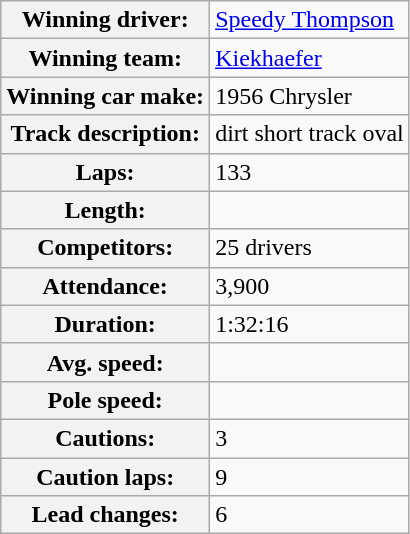<table class="wikitable" style=text-align:left>
<tr>
<th>Winning driver:</th>
<td><a href='#'>Speedy Thompson</a></td>
</tr>
<tr>
<th>Winning team:</th>
<td><a href='#'>Kiekhaefer</a></td>
</tr>
<tr>
<th>Winning car make:</th>
<td>1956 Chrysler</td>
</tr>
<tr>
<th>Track description:</th>
<td> dirt short track oval</td>
</tr>
<tr>
<th>Laps:</th>
<td>133</td>
</tr>
<tr>
<th>Length:</th>
<td></td>
</tr>
<tr>
<th>Competitors:</th>
<td>25 drivers</td>
</tr>
<tr>
<th>Attendance:</th>
<td>3,900</td>
</tr>
<tr>
<th>Duration:</th>
<td>1:32:16</td>
</tr>
<tr>
<th>Avg. speed:</th>
<td></td>
</tr>
<tr>
<th>Pole speed:</th>
<td></td>
</tr>
<tr>
<th>Cautions:</th>
<td>3</td>
</tr>
<tr>
<th>Caution laps:</th>
<td>9</td>
</tr>
<tr>
<th>Lead changes:</th>
<td>6</td>
</tr>
</table>
